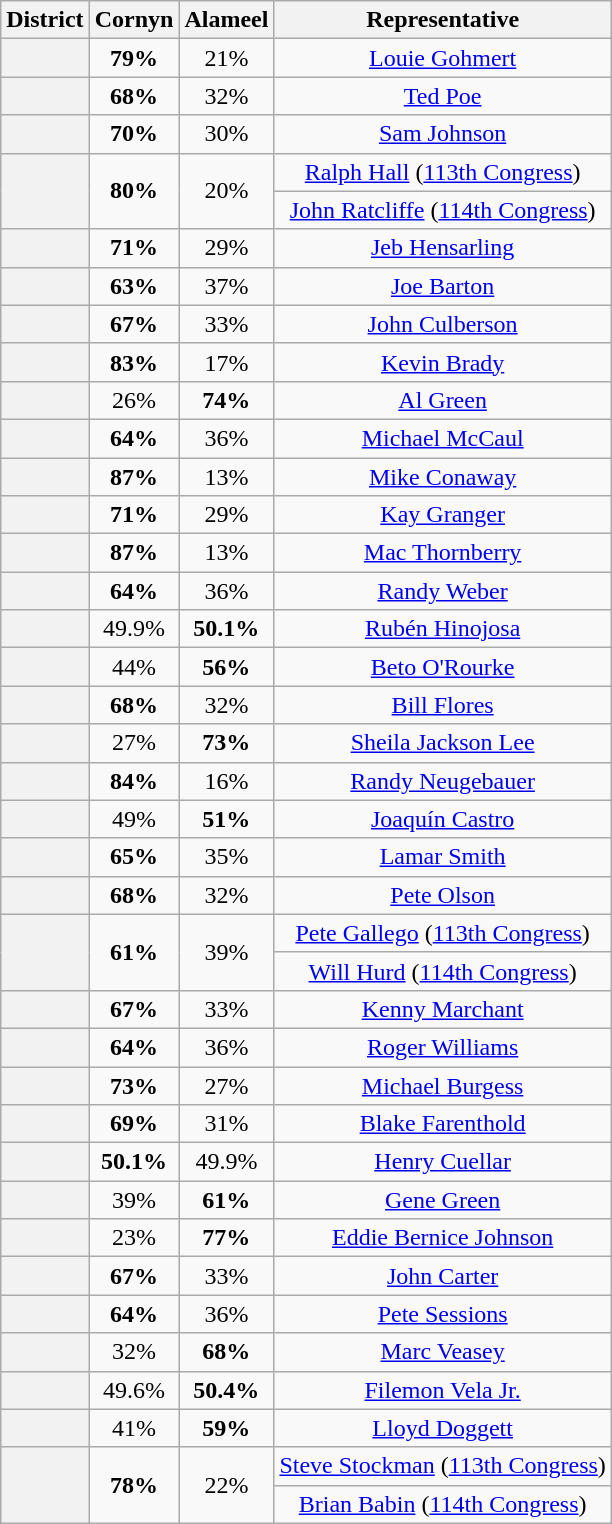<table class="wikitable sortable">
<tr>
<th>District</th>
<th>Cornyn</th>
<th>Alameel</th>
<th>Representative</th>
</tr>
<tr align=center>
<th></th>
<td><strong>79%</strong></td>
<td>21%</td>
<td><a href='#'>Louie Gohmert</a></td>
</tr>
<tr align=center>
<th></th>
<td><strong>68%</strong></td>
<td>32%</td>
<td><a href='#'>Ted Poe</a></td>
</tr>
<tr align=center>
<th></th>
<td><strong>70%</strong></td>
<td>30%</td>
<td><a href='#'>Sam Johnson</a></td>
</tr>
<tr align=center>
<th rowspan=2 ></th>
<td rowspan=2><strong>80%</strong></td>
<td rowspan=2>20%</td>
<td><a href='#'>Ralph Hall</a> (<a href='#'>113th Congress</a>)</td>
</tr>
<tr align=center>
<td><a href='#'>John Ratcliffe</a> (<a href='#'>114th Congress</a>)</td>
</tr>
<tr align=center>
<th></th>
<td><strong>71%</strong></td>
<td>29%</td>
<td><a href='#'>Jeb Hensarling</a></td>
</tr>
<tr align=center>
<th></th>
<td><strong>63%</strong></td>
<td>37%</td>
<td><a href='#'>Joe Barton</a></td>
</tr>
<tr align=center>
<th></th>
<td><strong>67%</strong></td>
<td>33%</td>
<td><a href='#'>John Culberson</a></td>
</tr>
<tr align=center>
<th></th>
<td><strong>83%</strong></td>
<td>17%</td>
<td><a href='#'>Kevin Brady</a></td>
</tr>
<tr align=center>
<th></th>
<td>26%</td>
<td><strong>74%</strong></td>
<td><a href='#'>Al Green</a></td>
</tr>
<tr align=center>
<th></th>
<td><strong>64%</strong></td>
<td>36%</td>
<td><a href='#'>Michael McCaul</a></td>
</tr>
<tr align=center>
<th></th>
<td><strong>87%</strong></td>
<td>13%</td>
<td><a href='#'>Mike Conaway</a></td>
</tr>
<tr align=center>
<th></th>
<td><strong>71%</strong></td>
<td>29%</td>
<td><a href='#'>Kay Granger</a></td>
</tr>
<tr align=center>
<th></th>
<td><strong>87%</strong></td>
<td>13%</td>
<td><a href='#'>Mac Thornberry</a></td>
</tr>
<tr align=center>
<th></th>
<td><strong>64%</strong></td>
<td>36%</td>
<td><a href='#'>Randy Weber</a></td>
</tr>
<tr align=center>
<th></th>
<td>49.9%</td>
<td><strong>50.1%</strong></td>
<td><a href='#'>Rubén Hinojosa</a></td>
</tr>
<tr align=center>
<th></th>
<td>44%</td>
<td><strong>56%</strong></td>
<td><a href='#'>Beto O'Rourke</a></td>
</tr>
<tr align=center>
<th></th>
<td><strong>68%</strong></td>
<td>32%</td>
<td><a href='#'>Bill Flores</a></td>
</tr>
<tr align=center>
<th></th>
<td>27%</td>
<td><strong>73%</strong></td>
<td><a href='#'>Sheila Jackson Lee</a></td>
</tr>
<tr align=center>
<th></th>
<td><strong>84%</strong></td>
<td>16%</td>
<td><a href='#'>Randy Neugebauer</a></td>
</tr>
<tr align=center>
<th></th>
<td>49%</td>
<td><strong>51%</strong></td>
<td><a href='#'>Joaquín Castro</a></td>
</tr>
<tr align=center>
<th></th>
<td><strong>65%</strong></td>
<td>35%</td>
<td><a href='#'>Lamar Smith</a></td>
</tr>
<tr align=center>
<th></th>
<td><strong>68%</strong></td>
<td>32%</td>
<td><a href='#'>Pete Olson</a></td>
</tr>
<tr align=center>
<th rowspan=2 ></th>
<td rowspan=2><strong>61%</strong></td>
<td rowspan=2>39%</td>
<td><a href='#'>Pete Gallego</a> (<a href='#'>113th Congress</a>)</td>
</tr>
<tr align=center>
<td><a href='#'>Will Hurd</a> (<a href='#'>114th Congress</a>)</td>
</tr>
<tr align=center>
<th></th>
<td><strong>67%</strong></td>
<td>33%</td>
<td><a href='#'>Kenny Marchant</a></td>
</tr>
<tr align=center>
<th></th>
<td><strong>64%</strong></td>
<td>36%</td>
<td><a href='#'>Roger Williams</a></td>
</tr>
<tr align=center>
<th></th>
<td><strong>73%</strong></td>
<td>27%</td>
<td><a href='#'>Michael Burgess</a></td>
</tr>
<tr align=center>
<th></th>
<td><strong>69%</strong></td>
<td>31%</td>
<td><a href='#'>Blake Farenthold</a></td>
</tr>
<tr align=center>
<th></th>
<td><strong>50.1%</strong></td>
<td>49.9%</td>
<td><a href='#'>Henry Cuellar</a></td>
</tr>
<tr align=center>
<th></th>
<td>39%</td>
<td><strong>61%</strong></td>
<td><a href='#'>Gene Green</a></td>
</tr>
<tr align=center>
<th></th>
<td>23%</td>
<td><strong>77%</strong></td>
<td><a href='#'>Eddie Bernice Johnson</a></td>
</tr>
<tr align=center>
<th></th>
<td><strong>67%</strong></td>
<td>33%</td>
<td><a href='#'>John Carter</a></td>
</tr>
<tr align=center>
<th></th>
<td><strong>64%</strong></td>
<td>36%</td>
<td><a href='#'>Pete Sessions</a></td>
</tr>
<tr align=center>
<th></th>
<td>32%</td>
<td><strong>68%</strong></td>
<td><a href='#'>Marc Veasey</a></td>
</tr>
<tr align=center>
<th></th>
<td>49.6%</td>
<td><strong>50.4%</strong></td>
<td><a href='#'>Filemon Vela Jr.</a></td>
</tr>
<tr align=center>
<th></th>
<td>41%</td>
<td><strong>59%</strong></td>
<td><a href='#'>Lloyd Doggett</a></td>
</tr>
<tr align=center>
<th rowspan=2 ></th>
<td rowspan=2><strong>78%</strong></td>
<td rowspan=2>22%</td>
<td><a href='#'>Steve Stockman</a> (<a href='#'>113th Congress</a>)</td>
</tr>
<tr align=center>
<td><a href='#'>Brian Babin</a> (<a href='#'>114th Congress</a>)</td>
</tr>
</table>
